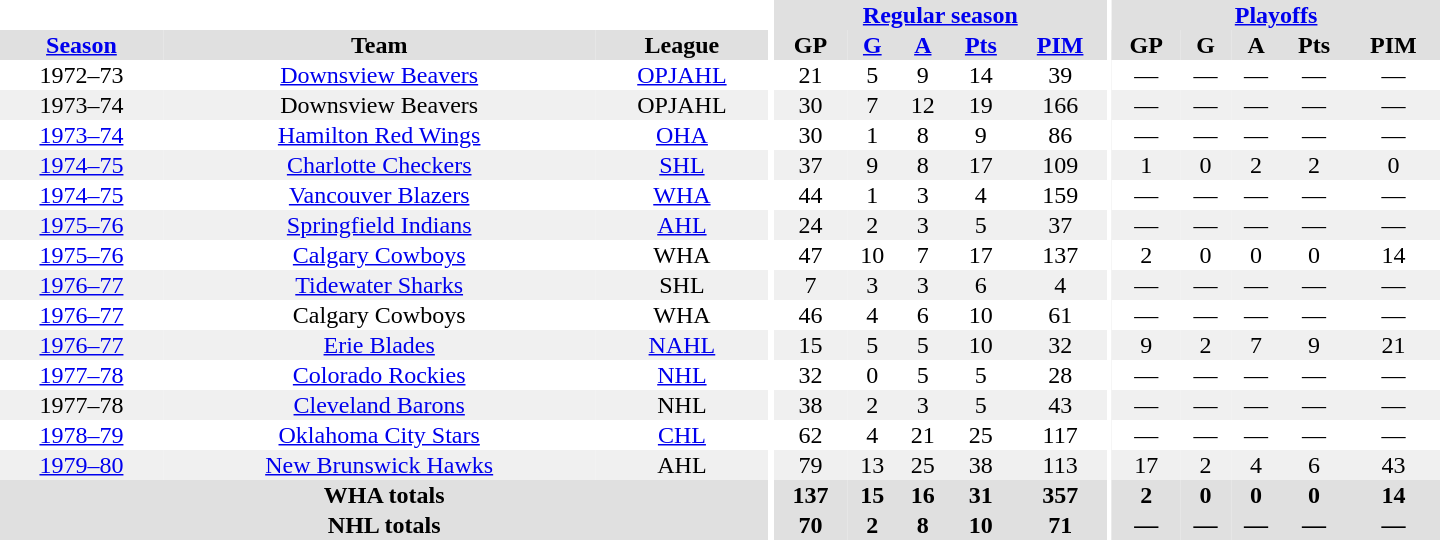<table border="0" cellpadding="1" cellspacing="0" style="text-align:center; width:60em">
<tr bgcolor="#e0e0e0">
<th colspan="3" bgcolor="#ffffff"></th>
<th rowspan="100" bgcolor="#ffffff"></th>
<th colspan="5"><a href='#'>Regular season</a></th>
<th rowspan="100" bgcolor="#ffffff"></th>
<th colspan="5"><a href='#'>Playoffs</a></th>
</tr>
<tr bgcolor="#e0e0e0">
<th><a href='#'>Season</a></th>
<th>Team</th>
<th>League</th>
<th>GP</th>
<th><a href='#'>G</a></th>
<th><a href='#'>A</a></th>
<th><a href='#'>Pts</a></th>
<th><a href='#'>PIM</a></th>
<th>GP</th>
<th>G</th>
<th>A</th>
<th>Pts</th>
<th>PIM</th>
</tr>
<tr>
<td>1972–73</td>
<td><a href='#'>Downsview Beavers</a></td>
<td><a href='#'>OPJAHL</a></td>
<td>21</td>
<td>5</td>
<td>9</td>
<td>14</td>
<td>39</td>
<td>—</td>
<td>—</td>
<td>—</td>
<td>—</td>
<td>—</td>
</tr>
<tr bgcolor="#f0f0f0">
<td>1973–74</td>
<td>Downsview Beavers</td>
<td>OPJAHL</td>
<td>30</td>
<td>7</td>
<td>12</td>
<td>19</td>
<td>166</td>
<td>—</td>
<td>—</td>
<td>—</td>
<td>—</td>
<td>—</td>
</tr>
<tr>
<td><a href='#'>1973–74</a></td>
<td><a href='#'>Hamilton Red Wings</a></td>
<td><a href='#'>OHA</a></td>
<td>30</td>
<td>1</td>
<td>8</td>
<td>9</td>
<td>86</td>
<td>—</td>
<td>—</td>
<td>—</td>
<td>—</td>
<td>—</td>
</tr>
<tr bgcolor="#f0f0f0">
<td><a href='#'>1974–75</a></td>
<td><a href='#'>Charlotte Checkers</a></td>
<td><a href='#'>SHL</a></td>
<td>37</td>
<td>9</td>
<td>8</td>
<td>17</td>
<td>109</td>
<td>1</td>
<td>0</td>
<td>2</td>
<td>2</td>
<td>0</td>
</tr>
<tr>
<td><a href='#'>1974–75</a></td>
<td><a href='#'>Vancouver Blazers</a></td>
<td><a href='#'>WHA</a></td>
<td>44</td>
<td>1</td>
<td>3</td>
<td>4</td>
<td>159</td>
<td>—</td>
<td>—</td>
<td>—</td>
<td>—</td>
<td>—</td>
</tr>
<tr bgcolor="#f0f0f0">
<td><a href='#'>1975–76</a></td>
<td><a href='#'>Springfield Indians</a></td>
<td><a href='#'>AHL</a></td>
<td>24</td>
<td>2</td>
<td>3</td>
<td>5</td>
<td>37</td>
<td>—</td>
<td>—</td>
<td>—</td>
<td>—</td>
<td>—</td>
</tr>
<tr>
<td><a href='#'>1975–76</a></td>
<td><a href='#'>Calgary Cowboys</a></td>
<td>WHA</td>
<td>47</td>
<td>10</td>
<td>7</td>
<td>17</td>
<td>137</td>
<td>2</td>
<td>0</td>
<td>0</td>
<td>0</td>
<td>14</td>
</tr>
<tr bgcolor="#f0f0f0">
<td><a href='#'>1976–77</a></td>
<td><a href='#'>Tidewater Sharks</a></td>
<td>SHL</td>
<td>7</td>
<td>3</td>
<td>3</td>
<td>6</td>
<td>4</td>
<td>—</td>
<td>—</td>
<td>—</td>
<td>—</td>
<td>—</td>
</tr>
<tr>
<td><a href='#'>1976–77</a></td>
<td>Calgary Cowboys</td>
<td>WHA</td>
<td>46</td>
<td>4</td>
<td>6</td>
<td>10</td>
<td>61</td>
<td>—</td>
<td>—</td>
<td>—</td>
<td>—</td>
<td>—</td>
</tr>
<tr bgcolor="#f0f0f0">
<td><a href='#'>1976–77</a></td>
<td><a href='#'>Erie Blades</a></td>
<td><a href='#'>NAHL</a></td>
<td>15</td>
<td>5</td>
<td>5</td>
<td>10</td>
<td>32</td>
<td>9</td>
<td>2</td>
<td>7</td>
<td>9</td>
<td>21</td>
</tr>
<tr>
<td><a href='#'>1977–78</a></td>
<td><a href='#'>Colorado Rockies</a></td>
<td><a href='#'>NHL</a></td>
<td>32</td>
<td>0</td>
<td>5</td>
<td>5</td>
<td>28</td>
<td>—</td>
<td>—</td>
<td>—</td>
<td>—</td>
<td>—</td>
</tr>
<tr bgcolor="#f0f0f0">
<td>1977–78</td>
<td><a href='#'>Cleveland Barons</a></td>
<td>NHL</td>
<td>38</td>
<td>2</td>
<td>3</td>
<td>5</td>
<td>43</td>
<td>—</td>
<td>—</td>
<td>—</td>
<td>—</td>
<td>—</td>
</tr>
<tr>
<td><a href='#'>1978–79</a></td>
<td><a href='#'>Oklahoma City Stars</a></td>
<td><a href='#'>CHL</a></td>
<td>62</td>
<td>4</td>
<td>21</td>
<td>25</td>
<td>117</td>
<td>—</td>
<td>—</td>
<td>—</td>
<td>—</td>
<td>—</td>
</tr>
<tr bgcolor="#f0f0f0">
<td><a href='#'>1979–80</a></td>
<td><a href='#'>New Brunswick Hawks</a></td>
<td>AHL</td>
<td>79</td>
<td>13</td>
<td>25</td>
<td>38</td>
<td>113</td>
<td>17</td>
<td>2</td>
<td>4</td>
<td>6</td>
<td>43</td>
</tr>
<tr bgcolor="#e0e0e0">
<th colspan="3">WHA totals</th>
<th>137</th>
<th>15</th>
<th>16</th>
<th>31</th>
<th>357</th>
<th>2</th>
<th>0</th>
<th>0</th>
<th>0</th>
<th>14</th>
</tr>
<tr bgcolor="#e0e0e0">
<th colspan="3">NHL totals</th>
<th>70</th>
<th>2</th>
<th>8</th>
<th>10</th>
<th>71</th>
<th>—</th>
<th>—</th>
<th>—</th>
<th>—</th>
<th>—</th>
</tr>
</table>
